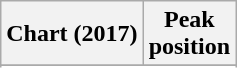<table class="wikitable">
<tr>
<th>Chart (2017)</th>
<th>Peak<br>position</th>
</tr>
<tr>
</tr>
<tr>
</tr>
</table>
